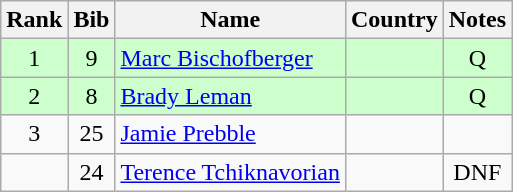<table class="wikitable" style="text-align:center;">
<tr>
<th>Rank</th>
<th>Bib</th>
<th>Name</th>
<th>Country</th>
<th>Notes</th>
</tr>
<tr bgcolor=ccffcc>
<td>1</td>
<td>9</td>
<td align=left><a href='#'>Marc Bischofberger</a></td>
<td align="left"></td>
<td>Q</td>
</tr>
<tr bgcolor=ccffcc>
<td>2</td>
<td>8</td>
<td align=left><a href='#'>Brady Leman</a></td>
<td align="left"></td>
<td>Q</td>
</tr>
<tr>
<td>3</td>
<td>25</td>
<td align=left><a href='#'>Jamie Prebble</a></td>
<td align="left"></td>
<td></td>
</tr>
<tr>
<td></td>
<td>24</td>
<td align=left><a href='#'>Terence Tchiknavorian</a></td>
<td align="left"></td>
<td>DNF</td>
</tr>
</table>
